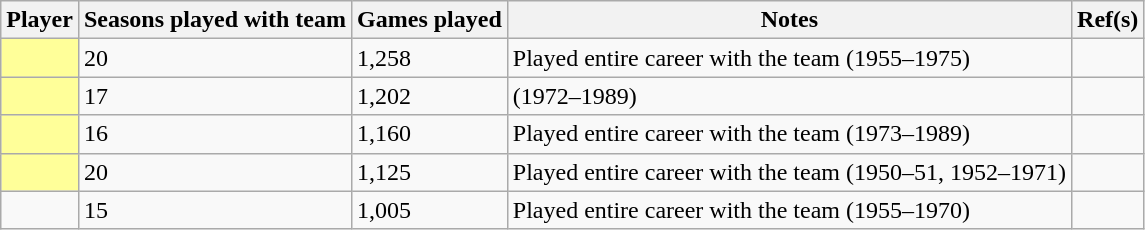<table class="wikitable sortable plainrowheaders">
<tr>
<th scope="col">Player</th>
<th scope="col">Seasons played with team</th>
<th scope="col">Games played</th>
<th scope="col">Notes</th>
<th scope="col" class="unsortable">Ref(s)</th>
</tr>
<tr>
<td style="background:#FFFF99"></td>
<td>20</td>
<td>1,258</td>
<td>Played entire career with the team (1955–1975)</td>
<td></td>
</tr>
<tr>
<td style="background:#FFFF99"></td>
<td>17</td>
<td>1,202</td>
<td>(1972–1989)</td>
<td></td>
</tr>
<tr>
<td style="background:#FFFF99"></td>
<td>16</td>
<td>1,160</td>
<td>Played entire career with the team (1973–1989)</td>
<td></td>
</tr>
<tr>
<td style="background:#FFFF99"></td>
<td>20</td>
<td>1,125</td>
<td>Played entire career with the team (1950–51, 1952–1971)</td>
<td></td>
</tr>
<tr>
<td></td>
<td>15</td>
<td>1,005</td>
<td>Played entire career with the team (1955–1970)</td>
<td></td>
</tr>
</table>
